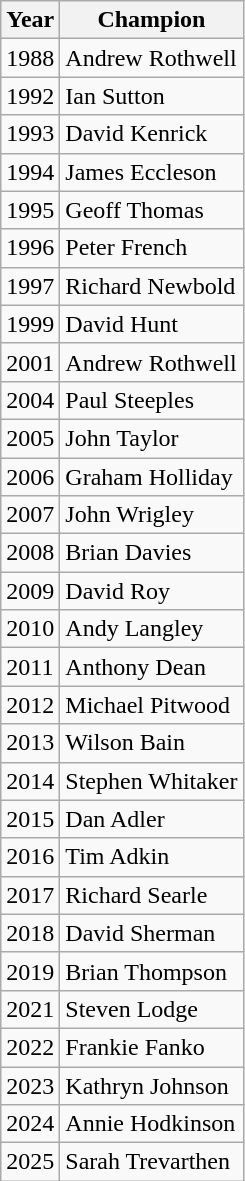<table class="wikitable">
<tr>
<th>Year</th>
<th>Champion</th>
</tr>
<tr>
<td>1988</td>
<td>Andrew Rothwell</td>
</tr>
<tr>
<td>1992</td>
<td>Ian Sutton</td>
</tr>
<tr>
<td>1993</td>
<td>David Kenrick</td>
</tr>
<tr>
<td>1994</td>
<td>James Eccleson</td>
</tr>
<tr>
<td>1995</td>
<td>Geoff Thomas</td>
</tr>
<tr>
<td>1996</td>
<td>Peter French</td>
</tr>
<tr>
<td>1997</td>
<td>Richard Newbold</td>
</tr>
<tr>
<td>1999</td>
<td>David Hunt</td>
</tr>
<tr>
<td>2001</td>
<td>Andrew Rothwell</td>
</tr>
<tr>
<td>2004</td>
<td>Paul Steeples</td>
</tr>
<tr>
<td>2005</td>
<td>John Taylor</td>
</tr>
<tr>
<td>2006</td>
<td>Graham Holliday</td>
</tr>
<tr>
<td>2007</td>
<td>John Wrigley</td>
</tr>
<tr>
<td>2008</td>
<td>Brian Davies</td>
</tr>
<tr>
<td>2009</td>
<td>David Roy</td>
</tr>
<tr>
<td>2010</td>
<td>Andy Langley</td>
</tr>
<tr>
<td>2011</td>
<td>Anthony Dean</td>
</tr>
<tr>
<td>2012</td>
<td>Michael Pitwood</td>
</tr>
<tr>
<td>2013</td>
<td>Wilson Bain</td>
</tr>
<tr>
<td>2014</td>
<td>Stephen Whitaker</td>
</tr>
<tr>
<td>2015</td>
<td>Dan Adler</td>
</tr>
<tr>
<td>2016</td>
<td>Tim Adkin</td>
</tr>
<tr>
<td>2017</td>
<td>Richard Searle</td>
</tr>
<tr>
<td>2018</td>
<td>David Sherman</td>
</tr>
<tr>
<td>2019</td>
<td>Brian Thompson</td>
</tr>
<tr>
<td>2021</td>
<td>Steven Lodge</td>
</tr>
<tr>
<td>2022</td>
<td>Frankie Fanko</td>
</tr>
<tr>
<td>2023</td>
<td>Kathryn Johnson</td>
</tr>
<tr>
<td>2024</td>
<td>Annie Hodkinson</td>
</tr>
<tr>
<td>2025</td>
<td>Sarah Trevarthen</td>
</tr>
</table>
